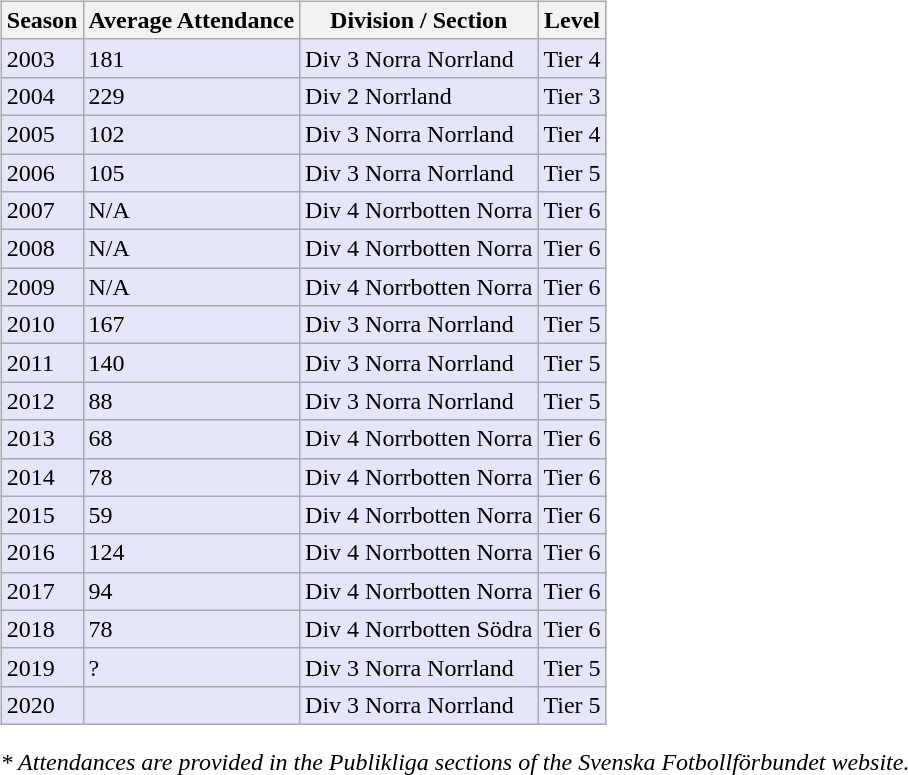<table>
<tr>
<td valign="top" width=0%><br><table class="wikitable">
<tr style="background:#f0f6fa;">
<th><strong>Season</strong></th>
<th><strong>Average Attendance</strong></th>
<th><strong>Division / Section</strong></th>
<th><strong>Level</strong></th>
</tr>
<tr>
<td style="background:#E6E6FA;">2003</td>
<td style="background:#E6E6FA;">181</td>
<td style="background:#E6E6FA;">Div 3 Norra Norrland</td>
<td style="background:#E6E6FA;">Tier 4</td>
</tr>
<tr>
<td style="background:#E6E6FA;">2004</td>
<td style="background:#E6E6FA;">229</td>
<td style="background:#E6E6FA;">Div 2 Norrland</td>
<td style="background:#E6E6FA;">Tier 3</td>
</tr>
<tr>
<td style="background:#E6E6FA;">2005</td>
<td style="background:#E6E6FA;">102</td>
<td style="background:#E6E6FA;">Div 3 Norra Norrland</td>
<td style="background:#E6E6FA;">Tier 4</td>
</tr>
<tr>
<td style="background:#E6E6FA;">2006</td>
<td style="background:#E6E6FA;">105</td>
<td style="background:#E6E6FA;">Div 3 Norra Norrland</td>
<td style="background:#E6E6FA;">Tier 5</td>
</tr>
<tr>
<td style="background:#E6E6FA;">2007</td>
<td style="background:#E6E6FA;">N/A</td>
<td style="background:#E6E6FA;">Div 4 Norrbotten Norra</td>
<td style="background:#E6E6FA;">Tier 6</td>
</tr>
<tr>
<td style="background:#E6E6FA;">2008</td>
<td style="background:#E6E6FA;">N/A</td>
<td style="background:#E6E6FA;">Div 4 Norrbotten Norra</td>
<td style="background:#E6E6FA;">Tier 6</td>
</tr>
<tr>
<td style="background:#E6E6FA;">2009</td>
<td style="background:#E6E6FA;">N/A</td>
<td style="background:#E6E6FA;">Div 4 Norrbotten Norra</td>
<td style="background:#E6E6FA;">Tier 6</td>
</tr>
<tr>
<td style="background:#E6E6FA;">2010</td>
<td style="background:#E6E6FA;">167</td>
<td style="background:#E6E6FA;">Div 3 Norra Norrland</td>
<td style="background:#E6E6FA;">Tier 5</td>
</tr>
<tr>
<td style="background:#E6E6FA;">2011</td>
<td style="background:#E6E6FA;">140</td>
<td style="background:#E6E6FA;">Div 3 Norra Norrland</td>
<td style="background:#E6E6FA;">Tier 5</td>
</tr>
<tr>
<td style="background:#E6E6FA;">2012</td>
<td style="background:#E6E6FA;">88</td>
<td style="background:#E6E6FA;">Div 3 Norra Norrland</td>
<td style="background:#E6E6FA;">Tier 5</td>
</tr>
<tr>
<td style="background:#E6E6FA;">2013</td>
<td style="background:#E6E6FA;">68</td>
<td style="background:#E6E6FA;">Div 4 Norrbotten Norra</td>
<td style="background:#E6E6FA;">Tier 6</td>
</tr>
<tr>
<td style="background:#E6E6FA;">2014</td>
<td style="background:#E6E6FA;">78</td>
<td style="background:#E6E6FA;">Div 4 Norrbotten Norra</td>
<td style="background:#E6E6FA;">Tier 6</td>
</tr>
<tr>
<td style="background:#E6E6FA;">2015</td>
<td style="background:#E6E6FA;">59</td>
<td style="background:#E6E6FA;">Div 4 Norrbotten Norra</td>
<td style="background:#E6E6FA;">Tier 6</td>
</tr>
<tr>
<td style="background:#E6E6FA;">2016</td>
<td style="background:#E6E6FA;">124</td>
<td style="background:#E6E6FA;">Div 4 Norrbotten Norra</td>
<td style="background:#E6E6FA;">Tier 6</td>
</tr>
<tr>
<td style="background:#E6E6FA;">2017</td>
<td style="background:#E6E6FA;">94</td>
<td style="background:#E6E6FA;">Div 4 Norrbotten Norra</td>
<td style="background:#E6E6FA;">Tier 6</td>
</tr>
<tr>
<td style="background:#E6E6FA;">2018</td>
<td style="background:#E6E6FA;">78</td>
<td style="background:#E6E6FA;">Div 4 Norrbotten Södra</td>
<td style="background:#E6E6FA;">Tier 6</td>
</tr>
<tr>
<td style="background:#E6E6FA;">2019</td>
<td style="background:#E6E6FA;">?</td>
<td style="background:#E6E6FA;">Div 3 Norra Norrland</td>
<td style="background:#E6E6FA;">Tier 5</td>
</tr>
<tr>
<td style="background:#E6E6FA;">2020</td>
<td style="background:#E6E6FA;"></td>
<td style="background:#E6E6FA;">Div 3 Norra Norrland</td>
<td style="background:#E6E6FA;">Tier 5</td>
</tr>
</table>
<em>* Attendances are provided in the Publikliga sections of the Svenska Fotbollförbundet website.</em></td>
</tr>
</table>
